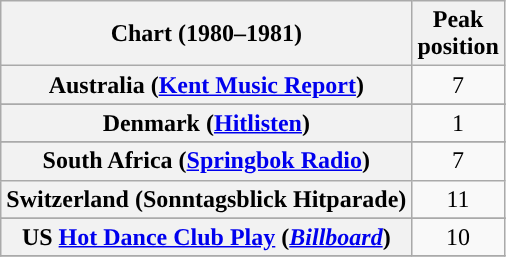<table class="wikitable sortable plainrowheaders" style="text-align:center">
<tr>
<th scope="col">Chart (1980–1981)</th>
<th scope="col">Peak<br>position</th>
</tr>
<tr>
<th scope="row">Australia (<a href='#'>Kent Music Report</a>)</th>
<td style="text-align:center;">7</td>
</tr>
<tr>
</tr>
<tr>
</tr>
<tr>
<th scope="row">Denmark (<a href='#'>Hitlisten</a>)</th>
<td>1</td>
</tr>
<tr>
</tr>
<tr>
</tr>
<tr>
</tr>
<tr>
<th scope="row">South Africa (<a href='#'>Springbok Radio</a>)</th>
<td align="center">7</td>
</tr>
<tr>
<th scope="row">Switzerland (Sonntagsblick Hitparade)</th>
<td align="center">11</td>
</tr>
<tr>
</tr>
<tr>
<th scope="row">US <a href='#'>Hot Dance Club Play</a> (<em><a href='#'>Billboard</a></em>)</th>
<td>10</td>
</tr>
<tr>
</tr>
</table>
